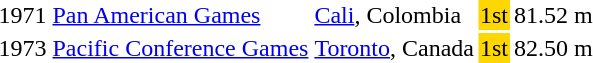<table>
<tr>
<td>1971</td>
<td><a href='#'>Pan American Games</a></td>
<td><a href='#'>Cali</a>, Colombia</td>
<td bgcolor=gold>1st</td>
<td>81.52 m </td>
</tr>
<tr>
<td>1973</td>
<td><a href='#'>Pacific Conference Games</a></td>
<td><a href='#'>Toronto</a>, Canada</td>
<td bgcolor=gold>1st</td>
<td>82.50 m </td>
</tr>
</table>
